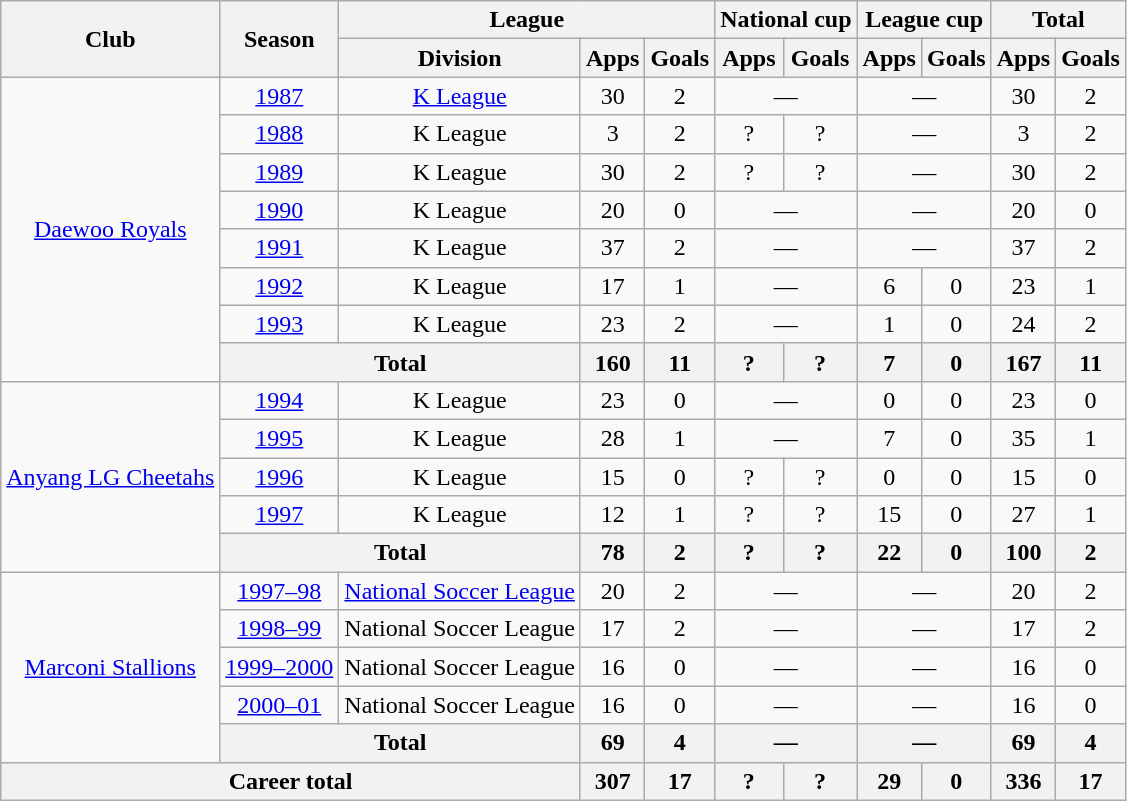<table class="wikitable" style="text-align:center">
<tr>
<th rowspan=2>Club</th>
<th rowspan=2>Season</th>
<th colspan=3>League</th>
<th colspan=2>National cup</th>
<th colspan=2>League cup</th>
<th colspan=2>Total</th>
</tr>
<tr>
<th>Division</th>
<th>Apps</th>
<th>Goals</th>
<th>Apps</th>
<th>Goals</th>
<th>Apps</th>
<th>Goals</th>
<th>Apps</th>
<th>Goals</th>
</tr>
<tr>
<td rowspan="8"><a href='#'>Daewoo Royals</a></td>
<td><a href='#'>1987</a></td>
<td><a href='#'>K League</a></td>
<td>30</td>
<td>2</td>
<td colspan="2">—</td>
<td colspan="2">—</td>
<td>30</td>
<td>2</td>
</tr>
<tr>
<td><a href='#'>1988</a></td>
<td>K League</td>
<td>3</td>
<td>2</td>
<td>?</td>
<td>?</td>
<td colspan="2">—</td>
<td>3</td>
<td>2</td>
</tr>
<tr>
<td><a href='#'>1989</a></td>
<td>K League</td>
<td>30</td>
<td>2</td>
<td>?</td>
<td>?</td>
<td colspan="2">—</td>
<td>30</td>
<td>2</td>
</tr>
<tr>
<td><a href='#'>1990</a></td>
<td>K League</td>
<td>20</td>
<td>0</td>
<td colspan="2">—</td>
<td colspan="2">—</td>
<td>20</td>
<td>0</td>
</tr>
<tr>
<td><a href='#'>1991</a></td>
<td>K League</td>
<td>37</td>
<td>2</td>
<td colspan="2">—</td>
<td colspan="2">—</td>
<td>37</td>
<td>2</td>
</tr>
<tr>
<td><a href='#'>1992</a></td>
<td>K League</td>
<td>17</td>
<td>1</td>
<td colspan="2">—</td>
<td>6</td>
<td>0</td>
<td>23</td>
<td>1</td>
</tr>
<tr>
<td><a href='#'>1993</a></td>
<td>K League</td>
<td>23</td>
<td>2</td>
<td colspan="2">—</td>
<td>1</td>
<td>0</td>
<td>24</td>
<td>2</td>
</tr>
<tr>
<th colspan=2>Total</th>
<th>160</th>
<th>11</th>
<th>?</th>
<th>?</th>
<th>7</th>
<th>0</th>
<th>167</th>
<th>11</th>
</tr>
<tr>
<td rowspan="5"><a href='#'>Anyang LG Cheetahs</a></td>
<td><a href='#'>1994</a></td>
<td>K League</td>
<td>23</td>
<td>0</td>
<td colspan="2">—</td>
<td>0</td>
<td>0</td>
<td>23</td>
<td>0</td>
</tr>
<tr>
<td><a href='#'>1995</a></td>
<td>K League</td>
<td>28</td>
<td>1</td>
<td colspan="2">—</td>
<td>7</td>
<td>0</td>
<td>35</td>
<td>1</td>
</tr>
<tr>
<td><a href='#'>1996</a></td>
<td>K League</td>
<td>15</td>
<td>0</td>
<td>?</td>
<td>?</td>
<td>0</td>
<td>0</td>
<td>15</td>
<td>0</td>
</tr>
<tr>
<td><a href='#'>1997</a></td>
<td>K League</td>
<td>12</td>
<td>1</td>
<td>?</td>
<td>?</td>
<td>15</td>
<td>0</td>
<td>27</td>
<td>1</td>
</tr>
<tr>
<th colspan=2>Total</th>
<th>78</th>
<th>2</th>
<th>?</th>
<th>?</th>
<th>22</th>
<th>0</th>
<th>100</th>
<th>2</th>
</tr>
<tr>
<td rowspan="5"><a href='#'>Marconi Stallions</a></td>
<td><a href='#'>1997–98</a></td>
<td><a href='#'>National Soccer League</a></td>
<td>20</td>
<td>2</td>
<td colspan="2">—</td>
<td colspan="2">—</td>
<td>20</td>
<td>2</td>
</tr>
<tr>
<td><a href='#'>1998–99</a></td>
<td>National Soccer League</td>
<td>17</td>
<td>2</td>
<td colspan="2">—</td>
<td colspan="2">—</td>
<td>17</td>
<td>2</td>
</tr>
<tr>
<td><a href='#'>1999–2000</a></td>
<td>National Soccer League</td>
<td>16</td>
<td>0</td>
<td colspan="2">—</td>
<td colspan="2">—</td>
<td>16</td>
<td>0</td>
</tr>
<tr>
<td><a href='#'>2000–01</a></td>
<td>National Soccer League</td>
<td>16</td>
<td>0</td>
<td colspan="2">—</td>
<td colspan="2">—</td>
<td>16</td>
<td>0</td>
</tr>
<tr>
<th colspan=2>Total</th>
<th>69</th>
<th>4</th>
<th colspan="2">—</th>
<th colspan="2">—</th>
<th>69</th>
<th>4</th>
</tr>
<tr>
<th colspan=3>Career total</th>
<th>307</th>
<th>17</th>
<th>?</th>
<th>?</th>
<th>29</th>
<th>0</th>
<th>336</th>
<th>17</th>
</tr>
</table>
